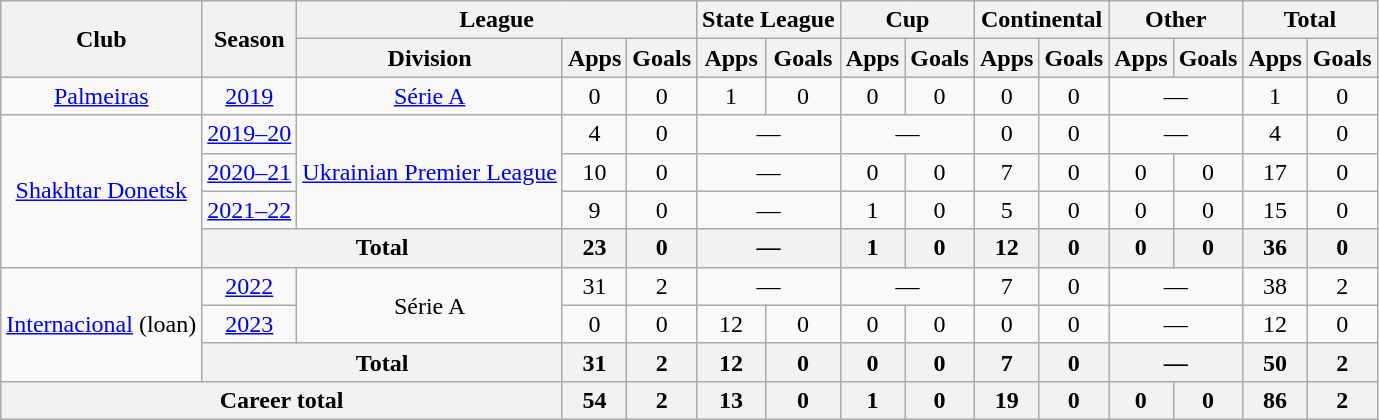<table class="wikitable" style="text-align: center">
<tr>
<th rowspan="2">Club</th>
<th rowspan="2">Season</th>
<th colspan="3">League</th>
<th colspan="2">State League</th>
<th colspan="2">Cup</th>
<th colspan="2">Continental</th>
<th colspan="2">Other</th>
<th colspan="2">Total</th>
</tr>
<tr>
<th>Division</th>
<th>Apps</th>
<th>Goals</th>
<th>Apps</th>
<th>Goals</th>
<th>Apps</th>
<th>Goals</th>
<th>Apps</th>
<th>Goals</th>
<th>Apps</th>
<th>Goals</th>
<th>Apps</th>
<th>Goals</th>
</tr>
<tr>
<td><a href='#'>Palmeiras</a></td>
<td><a href='#'>2019</a></td>
<td><a href='#'>Série A</a></td>
<td>0</td>
<td>0</td>
<td>1</td>
<td>0</td>
<td>0</td>
<td>0</td>
<td>0</td>
<td>0</td>
<td colspan="2">—</td>
<td>1</td>
<td>0</td>
</tr>
<tr>
<td rowspan="4"><a href='#'>Shakhtar Donetsk</a></td>
<td><a href='#'>2019–20</a></td>
<td rowspan="3"><a href='#'>Ukrainian Premier League</a></td>
<td>4</td>
<td>0</td>
<td colspan="2">—</td>
<td colspan="2">—</td>
<td>0</td>
<td>0</td>
<td colspan="2">—</td>
<td>4</td>
<td>0</td>
</tr>
<tr>
<td><a href='#'>2020–21</a></td>
<td>10</td>
<td>0</td>
<td colspan="2">—</td>
<td>0</td>
<td>0</td>
<td>7</td>
<td>0</td>
<td>0</td>
<td>0</td>
<td>17</td>
<td>0</td>
</tr>
<tr>
<td><a href='#'>2021–22</a></td>
<td>9</td>
<td>0</td>
<td colspan="2">—</td>
<td>1</td>
<td>0</td>
<td>5</td>
<td>0</td>
<td>0</td>
<td>0</td>
<td>15</td>
<td>0</td>
</tr>
<tr>
<th colspan="2">Total</th>
<th>23</th>
<th>0</th>
<th colspan="2">—</th>
<th>1</th>
<th>0</th>
<th>12</th>
<th>0</th>
<th>0</th>
<th>0</th>
<th>36</th>
<th>0</th>
</tr>
<tr>
<td rowspan="3"><a href='#'>Internacional</a> (loan)</td>
<td><a href='#'>2022</a></td>
<td rowspan="2">Série A</td>
<td>31</td>
<td>2</td>
<td colspan="2">—</td>
<td colspan="2">—</td>
<td>7</td>
<td>0</td>
<td colspan="2">—</td>
<td>38</td>
<td>2</td>
</tr>
<tr>
<td><a href='#'>2023</a></td>
<td>0</td>
<td>0</td>
<td>12</td>
<td>0</td>
<td>0</td>
<td>0</td>
<td>0</td>
<td>0</td>
<td colspan="2">—</td>
<td>12</td>
<td>0</td>
</tr>
<tr>
<th colspan="2">Total</th>
<th>31</th>
<th>2</th>
<th>12</th>
<th>0</th>
<th>0</th>
<th>0</th>
<th>7</th>
<th>0</th>
<th colspan="2">—</th>
<th>50</th>
<th>2</th>
</tr>
<tr>
<th colspan="3">Career total</th>
<th>54</th>
<th>2</th>
<th>13</th>
<th>0</th>
<th>1</th>
<th>0</th>
<th>19</th>
<th>0</th>
<th>0</th>
<th>0</th>
<th>86</th>
<th>2</th>
</tr>
</table>
